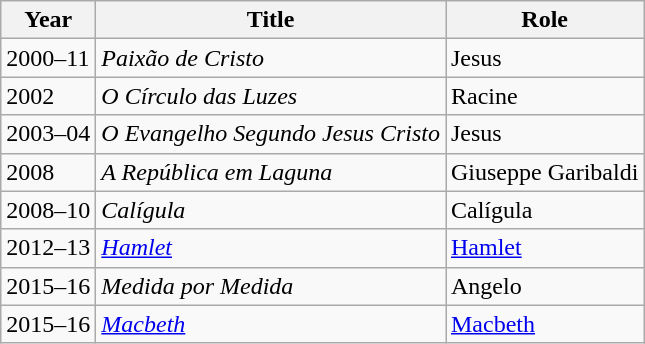<table class="wikitable">
<tr>
<th>Year</th>
<th>Title</th>
<th>Role</th>
</tr>
<tr>
<td>2000–11</td>
<td><em>Paixão de Cristo</em></td>
<td>Jesus</td>
</tr>
<tr>
<td>2002</td>
<td><em>O Círculo das Luzes</em></td>
<td>Racine</td>
</tr>
<tr>
<td>2003–04</td>
<td><em>O Evangelho Segundo Jesus Cristo</em></td>
<td>Jesus</td>
</tr>
<tr>
<td>2008</td>
<td><em>A República em Laguna</em></td>
<td>Giuseppe Garibaldi</td>
</tr>
<tr>
<td>2008–10</td>
<td><em>Calígula</em></td>
<td>Calígula</td>
</tr>
<tr>
<td>2012–13</td>
<td><em><a href='#'>Hamlet</a></em></td>
<td><a href='#'>Hamlet</a></td>
</tr>
<tr>
<td>2015–16</td>
<td><em>Medida por Medida</em></td>
<td>Angelo</td>
</tr>
<tr>
<td>2015–16</td>
<td><em><a href='#'>Macbeth</a></em></td>
<td><a href='#'>Macbeth</a></td>
</tr>
</table>
